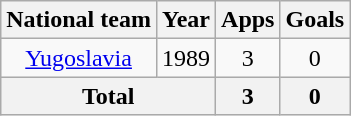<table class="wikitable" style="text-align:center">
<tr>
<th>National team</th>
<th>Year</th>
<th>Apps</th>
<th>Goals</th>
</tr>
<tr>
<td><a href='#'>Yugoslavia</a></td>
<td>1989</td>
<td>3</td>
<td>0</td>
</tr>
<tr>
<th colspan="2">Total</th>
<th>3</th>
<th>0</th>
</tr>
</table>
